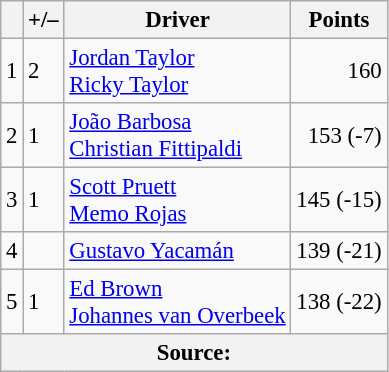<table class="wikitable" style="font-size: 95%;">
<tr>
<th scope="col"></th>
<th scope="col">+/–</th>
<th scope="col">Driver</th>
<th scope="col">Points</th>
</tr>
<tr>
<td align=center>1</td>
<td align="left"> 2</td>
<td> <a href='#'>Jordan Taylor</a><br> <a href='#'>Ricky Taylor</a></td>
<td align=right>160</td>
</tr>
<tr>
<td align=center>2</td>
<td align="left"> 1</td>
<td> <a href='#'>João Barbosa</a><br> <a href='#'>Christian Fittipaldi</a></td>
<td align=right>153 (-7)</td>
</tr>
<tr>
<td align=center>3</td>
<td align="left"> 1</td>
<td> <a href='#'>Scott Pruett</a><br> <a href='#'>Memo Rojas</a></td>
<td align=right>145 (-15)</td>
</tr>
<tr>
<td align=center>4</td>
<td align="left"></td>
<td> <a href='#'>Gustavo Yacamán</a></td>
<td align=right>139 (-21)</td>
</tr>
<tr>
<td align=center>5</td>
<td align="left"> 1</td>
<td> <a href='#'>Ed Brown</a><br> <a href='#'>Johannes van Overbeek</a></td>
<td align=right>138 (-22)</td>
</tr>
<tr>
<th colspan=5>Source:</th>
</tr>
</table>
